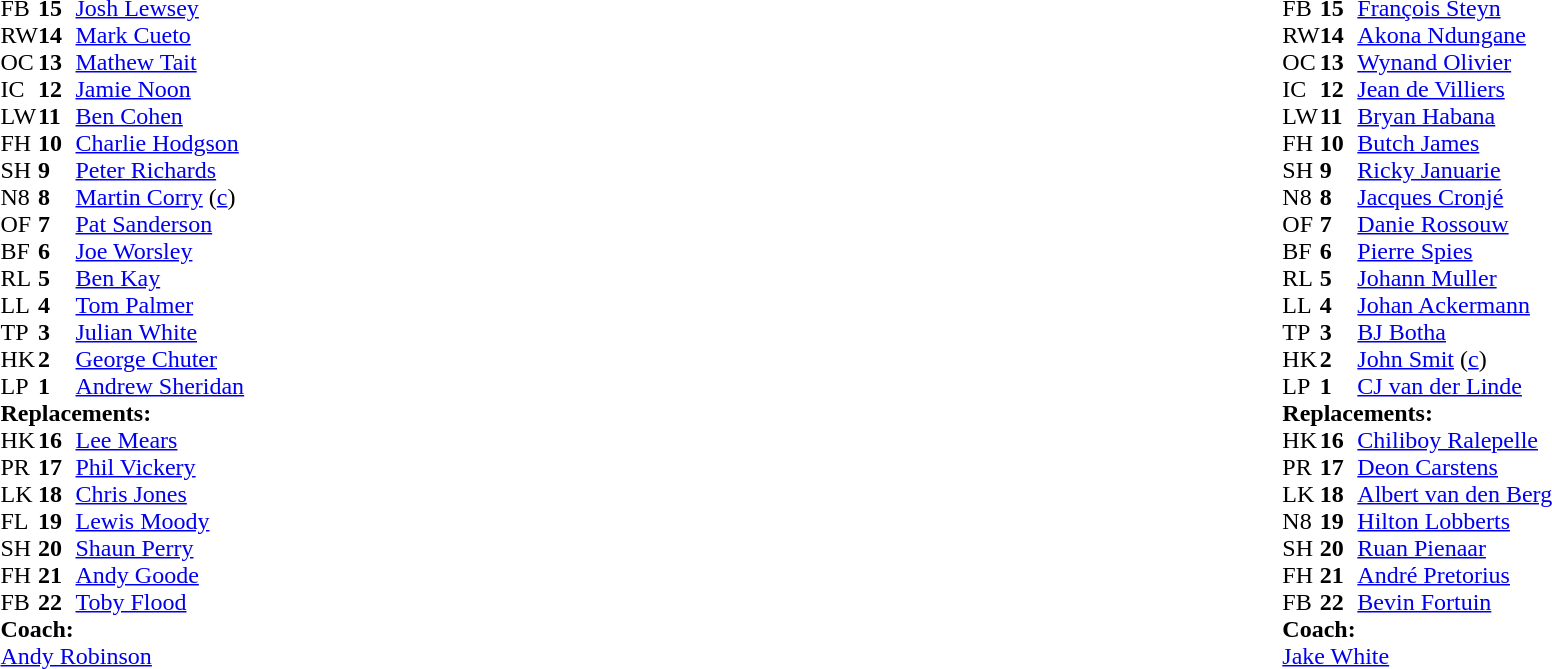<table width="100%">
<tr>
<td valign="top" width="50%"><br><table style="font-size: 100%" cellspacing="0" cellpadding="0">
<tr>
<th width="25"></th>
<th width="25"></th>
</tr>
<tr>
<td>FB</td>
<td><strong>15</strong></td>
<td><a href='#'>Josh Lewsey</a></td>
</tr>
<tr>
<td>RW</td>
<td><strong>14</strong></td>
<td><a href='#'>Mark Cueto</a></td>
</tr>
<tr>
<td>OC</td>
<td><strong>13</strong></td>
<td><a href='#'>Mathew Tait</a></td>
</tr>
<tr>
<td>IC</td>
<td><strong>12</strong></td>
<td><a href='#'>Jamie Noon</a></td>
</tr>
<tr>
<td>LW</td>
<td><strong>11</strong></td>
<td><a href='#'>Ben Cohen</a></td>
</tr>
<tr>
<td>FH</td>
<td><strong>10</strong></td>
<td><a href='#'>Charlie Hodgson</a></td>
<td></td>
</tr>
<tr>
<td>SH</td>
<td><strong>9</strong></td>
<td><a href='#'>Peter Richards</a></td>
<td></td>
</tr>
<tr>
<td>N8</td>
<td><strong>8</strong></td>
<td><a href='#'>Martin Corry</a> (<a href='#'>c</a>)</td>
</tr>
<tr>
<td>OF</td>
<td><strong>7</strong></td>
<td><a href='#'>Pat Sanderson</a></td>
<td></td>
</tr>
<tr>
<td>BF</td>
<td><strong>6</strong></td>
<td><a href='#'>Joe Worsley</a></td>
</tr>
<tr>
<td>RL</td>
<td><strong>5</strong></td>
<td><a href='#'>Ben Kay</a></td>
<td></td>
</tr>
<tr>
<td>LL</td>
<td><strong>4</strong></td>
<td><a href='#'>Tom Palmer</a></td>
</tr>
<tr>
<td>TP</td>
<td><strong>3</strong></td>
<td><a href='#'>Julian White</a></td>
</tr>
<tr>
<td>HK</td>
<td><strong>2</strong></td>
<td><a href='#'>George Chuter</a></td>
<td></td>
</tr>
<tr>
<td>LP</td>
<td><strong>1</strong></td>
<td><a href='#'>Andrew Sheridan</a></td>
<td></td>
</tr>
<tr>
<td colspan="3"><strong>Replacements:</strong></td>
</tr>
<tr>
<td>HK</td>
<td><strong>16</strong></td>
<td><a href='#'>Lee Mears</a></td>
<td></td>
</tr>
<tr>
<td>PR</td>
<td><strong>17</strong></td>
<td><a href='#'>Phil Vickery</a></td>
<td></td>
</tr>
<tr>
<td>LK</td>
<td><strong>18</strong></td>
<td><a href='#'>Chris Jones</a></td>
<td></td>
</tr>
<tr>
<td>FL</td>
<td><strong>19</strong></td>
<td><a href='#'>Lewis Moody</a></td>
<td></td>
</tr>
<tr>
<td>SH</td>
<td><strong>20</strong></td>
<td><a href='#'>Shaun Perry</a></td>
<td></td>
</tr>
<tr>
<td>FH</td>
<td><strong>21</strong></td>
<td><a href='#'>Andy Goode</a></td>
<td></td>
</tr>
<tr>
<td>FB</td>
<td><strong>22</strong></td>
<td><a href='#'>Toby Flood</a></td>
</tr>
<tr>
<td colspan="3"><strong>Coach:</strong></td>
</tr>
<tr>
<td colspan="3"> <a href='#'>Andy Robinson</a></td>
</tr>
</table>
</td>
<td valign="top" width="50%"><br><table style="font-size: 100%" cellspacing="0" cellpadding="0" align="center">
<tr>
<th width="25"></th>
<th width="25"></th>
</tr>
<tr>
<td>FB</td>
<td><strong>15</strong></td>
<td><a href='#'>François Steyn</a></td>
</tr>
<tr>
<td>RW</td>
<td><strong>14</strong></td>
<td><a href='#'>Akona Ndungane</a></td>
</tr>
<tr>
<td>OC</td>
<td><strong>13</strong></td>
<td><a href='#'>Wynand Olivier</a></td>
</tr>
<tr>
<td>IC</td>
<td><strong>12</strong></td>
<td><a href='#'>Jean de Villiers</a></td>
</tr>
<tr>
<td>LW</td>
<td><strong>11</strong></td>
<td><a href='#'>Bryan Habana</a></td>
</tr>
<tr>
<td>FH</td>
<td><strong>10</strong></td>
<td><a href='#'>Butch James</a></td>
<td></td>
</tr>
<tr>
<td>SH</td>
<td><strong>9</strong></td>
<td><a href='#'>Ricky Januarie</a></td>
<td></td>
</tr>
<tr>
<td>N8</td>
<td><strong>8</strong></td>
<td><a href='#'>Jacques Cronjé</a></td>
<td></td>
</tr>
<tr>
<td>OF</td>
<td><strong>7</strong></td>
<td><a href='#'>Danie Rossouw</a></td>
</tr>
<tr>
<td>BF</td>
<td><strong>6</strong></td>
<td><a href='#'>Pierre Spies</a></td>
</tr>
<tr>
<td>RL</td>
<td><strong>5</strong></td>
<td><a href='#'>Johann Muller</a></td>
</tr>
<tr>
<td>LL</td>
<td><strong>4</strong></td>
<td><a href='#'>Johan Ackermann</a></td>
<td></td>
</tr>
<tr>
<td>TP</td>
<td><strong>3</strong></td>
<td><a href='#'>BJ Botha</a></td>
</tr>
<tr>
<td>HK</td>
<td><strong>2</strong></td>
<td><a href='#'>John Smit</a> (<a href='#'>c</a>)</td>
</tr>
<tr>
<td>LP</td>
<td><strong>1</strong></td>
<td><a href='#'>CJ van der Linde</a></td>
<td></td>
</tr>
<tr>
<td colspan="3"><strong>Replacements:</strong></td>
</tr>
<tr>
<td>HK</td>
<td><strong>16</strong></td>
<td><a href='#'>Chiliboy Ralepelle</a></td>
</tr>
<tr>
<td>PR</td>
<td><strong>17</strong></td>
<td><a href='#'>Deon Carstens</a></td>
<td></td>
</tr>
<tr>
<td>LK</td>
<td><strong>18</strong></td>
<td><a href='#'>Albert van den Berg</a></td>
<td></td>
</tr>
<tr>
<td>N8</td>
<td><strong>19</strong></td>
<td><a href='#'>Hilton Lobberts</a></td>
<td></td>
</tr>
<tr>
<td>SH</td>
<td><strong>20</strong></td>
<td><a href='#'>Ruan Pienaar</a></td>
<td></td>
</tr>
<tr>
<td>FH</td>
<td><strong>21</strong></td>
<td><a href='#'>André Pretorius</a></td>
<td></td>
</tr>
<tr>
<td>FB</td>
<td><strong>22</strong></td>
<td><a href='#'>Bevin Fortuin</a></td>
</tr>
<tr>
<td colspan="3"><strong>Coach:</strong></td>
</tr>
<tr>
<td colspan="3"> <a href='#'>Jake White</a></td>
</tr>
</table>
</td>
</tr>
</table>
